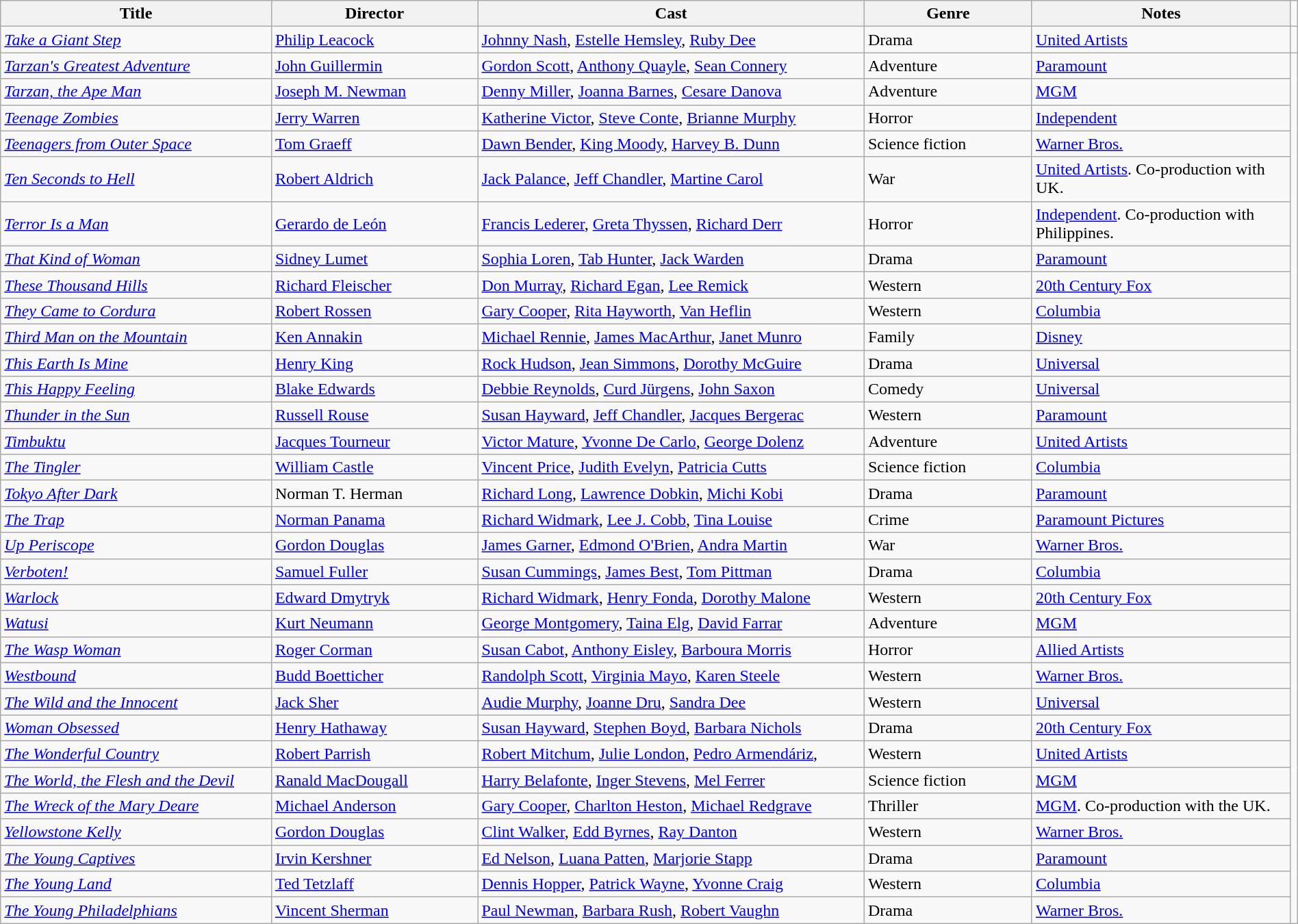<table class="wikitable" width= "100%">
<tr>
<th width=21%>Title</th>
<th width=16%>Director</th>
<th width=30%>Cast</th>
<th width=13%>Genre</th>
<th width=20%>Notes</th>
</tr>
<tr>
<td><em><a href='#'>Take a Giant Step</a></em></td>
<td><a href='#'>Philip Leacock</a></td>
<td><a href='#'>Johnny Nash</a>, <a href='#'>Estelle Hemsley</a>, <a href='#'>Ruby Dee</a></td>
<td>Drama</td>
<td><a href='#'>United Artists</a></td>
<td></td>
</tr>
<tr>
<td><em><a href='#'>Tarzan's Greatest Adventure</a></em></td>
<td><a href='#'>John Guillermin</a></td>
<td><a href='#'>Gordon Scott</a>, <a href='#'>Anthony Quayle</a>, <a href='#'>Sean Connery</a></td>
<td>Adventure</td>
<td><a href='#'>Paramount</a></td>
</tr>
<tr>
<td><em><a href='#'>Tarzan, the Ape Man</a></em></td>
<td><a href='#'>Joseph M. Newman</a></td>
<td><a href='#'>Denny Miller</a>, <a href='#'>Joanna Barnes</a>, <a href='#'>Cesare Danova</a></td>
<td>Adventure</td>
<td><a href='#'>MGM</a></td>
</tr>
<tr>
<td><em><a href='#'>Teenage Zombies</a></em></td>
<td><a href='#'>Jerry Warren</a></td>
<td><a href='#'>Katherine Victor</a>, <a href='#'>Steve Conte</a>, <a href='#'>Brianne Murphy</a></td>
<td>Horror</td>
<td><a href='#'>Independent</a></td>
</tr>
<tr>
<td><em><a href='#'>Teenagers from Outer Space</a></em></td>
<td><a href='#'>Tom Graeff</a></td>
<td><a href='#'>Dawn Bender</a>, <a href='#'>King Moody</a>, <a href='#'>Harvey B. Dunn</a></td>
<td>Science fiction</td>
<td><a href='#'>Warner Bros.</a></td>
</tr>
<tr>
<td><em><a href='#'>Ten Seconds to Hell</a></em></td>
<td><a href='#'>Robert Aldrich</a></td>
<td><a href='#'>Jack Palance</a>, <a href='#'>Jeff Chandler</a>, <a href='#'>Martine Carol</a></td>
<td>War</td>
<td><a href='#'>United Artists</a>. Co-production with UK.</td>
</tr>
<tr>
<td><em><a href='#'>Terror Is a Man</a></em></td>
<td><a href='#'>Gerardo de León</a></td>
<td><a href='#'>Francis Lederer</a>, <a href='#'>Greta Thyssen</a>, <a href='#'>Richard Derr</a></td>
<td>Horror</td>
<td><a href='#'>Independent</a>. Co-production with Philippines.</td>
</tr>
<tr>
<td><em><a href='#'>That Kind of Woman</a></em></td>
<td><a href='#'>Sidney Lumet</a></td>
<td><a href='#'>Sophia Loren</a>, <a href='#'>Tab Hunter</a>, <a href='#'>Jack Warden</a></td>
<td>Drama</td>
<td><a href='#'>Paramount</a></td>
</tr>
<tr>
<td><em><a href='#'>These Thousand Hills</a></em></td>
<td><a href='#'>Richard Fleischer</a></td>
<td><a href='#'>Don Murray</a>, <a href='#'>Richard Egan</a>, <a href='#'>Lee Remick</a></td>
<td>Western</td>
<td><a href='#'>20th Century Fox</a></td>
</tr>
<tr>
<td><em><a href='#'>They Came to Cordura</a></em></td>
<td><a href='#'>Robert Rossen</a></td>
<td><a href='#'>Gary Cooper</a>, <a href='#'>Rita Hayworth</a>, <a href='#'>Van Heflin</a></td>
<td>Western</td>
<td><a href='#'>Columbia</a></td>
</tr>
<tr>
<td><em><a href='#'>Third Man on the Mountain</a></em></td>
<td><a href='#'>Ken Annakin</a></td>
<td><a href='#'>Michael Rennie</a>, <a href='#'>James MacArthur</a>, <a href='#'>Janet Munro</a></td>
<td>Family</td>
<td><a href='#'>Disney</a></td>
</tr>
<tr>
<td><em><a href='#'>This Earth Is Mine</a></em></td>
<td><a href='#'>Henry King</a></td>
<td><a href='#'>Rock Hudson</a>, <a href='#'>Jean Simmons</a>, <a href='#'>Dorothy McGuire</a></td>
<td>Drama</td>
<td><a href='#'>Universal</a></td>
</tr>
<tr>
<td><em><a href='#'>This Happy Feeling</a></em></td>
<td><a href='#'>Blake Edwards</a></td>
<td><a href='#'>Debbie Reynolds</a>, <a href='#'>Curd Jürgens</a>, <a href='#'>John Saxon</a></td>
<td>Comedy</td>
<td><a href='#'>Universal</a></td>
</tr>
<tr>
<td><em><a href='#'>Thunder in the Sun</a></em></td>
<td><a href='#'>Russell Rouse</a></td>
<td><a href='#'>Susan Hayward</a>, <a href='#'>Jeff Chandler</a>, <a href='#'>Jacques Bergerac</a></td>
<td>Western</td>
<td><a href='#'>Paramount</a></td>
</tr>
<tr>
<td><em><a href='#'>Timbuktu</a></em></td>
<td><a href='#'>Jacques Tourneur</a></td>
<td><a href='#'>Victor Mature</a>, <a href='#'>Yvonne De Carlo</a>, <a href='#'>George Dolenz</a></td>
<td>Adventure</td>
<td><a href='#'>United Artists</a></td>
</tr>
<tr>
<td><em><a href='#'>The Tingler</a></em></td>
<td><a href='#'>William Castle</a></td>
<td><a href='#'>Vincent Price</a>, <a href='#'>Judith Evelyn</a>, <a href='#'>Patricia Cutts</a></td>
<td>Science fiction</td>
<td><a href='#'>Columbia</a></td>
</tr>
<tr>
<td><em><a href='#'>Tokyo After Dark</a></em></td>
<td>Norman T. Herman</td>
<td><a href='#'>Richard Long</a>, <a href='#'>Lawrence Dobkin</a>, <a href='#'>Michi Kobi</a></td>
<td>Drama</td>
<td><a href='#'>Paramount</a></td>
</tr>
<tr>
<td><em><a href='#'>The Trap</a></em></td>
<td><a href='#'>Norman Panama</a></td>
<td><a href='#'>Richard Widmark</a>, <a href='#'>Lee J. Cobb</a>,  <a href='#'>Tina Louise</a></td>
<td>Crime</td>
<td><a href='#'>Paramount Pictures</a></td>
</tr>
<tr>
<td><em><a href='#'>Up Periscope</a></em></td>
<td><a href='#'>Gordon Douglas</a></td>
<td><a href='#'>James Garner</a>, <a href='#'>Edmond O'Brien</a>, <a href='#'>Andra Martin</a></td>
<td>War</td>
<td><a href='#'>Warner Bros.</a></td>
</tr>
<tr>
<td><em><a href='#'>Verboten!</a></em></td>
<td><a href='#'>Samuel Fuller</a></td>
<td><a href='#'>Susan Cummings</a>, <a href='#'>James Best</a>, <a href='#'>Tom Pittman</a></td>
<td>Drama</td>
<td><a href='#'>Columbia</a></td>
</tr>
<tr>
<td><em><a href='#'>Warlock</a></em></td>
<td><a href='#'>Edward Dmytryk</a></td>
<td><a href='#'>Richard Widmark</a>, <a href='#'>Henry Fonda</a>, <a href='#'>Dorothy Malone</a></td>
<td>Western</td>
<td><a href='#'>20th Century Fox</a></td>
</tr>
<tr>
<td><em><a href='#'>Watusi</a></em></td>
<td><a href='#'>Kurt Neumann</a></td>
<td><a href='#'>George Montgomery</a>, <a href='#'>Taina Elg</a>, <a href='#'>David Farrar</a></td>
<td>Adventure</td>
<td><a href='#'>MGM</a></td>
</tr>
<tr>
<td><em><a href='#'>The Wasp Woman</a></em></td>
<td><a href='#'>Roger Corman</a></td>
<td><a href='#'>Susan Cabot</a>, <a href='#'>Anthony Eisley</a>, <a href='#'>Barboura Morris</a></td>
<td>Horror</td>
<td><a href='#'>Allied Artists</a></td>
</tr>
<tr>
<td><em><a href='#'>Westbound</a></em></td>
<td><a href='#'>Budd Boetticher</a></td>
<td><a href='#'>Randolph Scott</a>, <a href='#'>Virginia Mayo</a>, <a href='#'>Karen Steele</a></td>
<td>Western</td>
<td><a href='#'>Warner Bros.</a></td>
</tr>
<tr>
<td><em><a href='#'>The Wild and the Innocent</a></em></td>
<td><a href='#'>Jack Sher</a></td>
<td><a href='#'>Audie Murphy</a>, <a href='#'>Joanne Dru</a>, <a href='#'>Sandra Dee</a></td>
<td>Western</td>
<td><a href='#'>Universal</a></td>
</tr>
<tr>
<td><em><a href='#'>Woman Obsessed</a></em></td>
<td><a href='#'>Henry Hathaway</a></td>
<td><a href='#'>Susan Hayward</a>, <a href='#'>Stephen Boyd</a>, <a href='#'>Barbara Nichols</a></td>
<td>Drama</td>
<td><a href='#'>20th Century Fox</a></td>
</tr>
<tr>
<td><em><a href='#'>The Wonderful Country</a></em></td>
<td><a href='#'>Robert Parrish</a></td>
<td><a href='#'>Robert Mitchum</a>, <a href='#'>Julie London</a>, <a href='#'>Pedro Armendáriz</a>,</td>
<td>Western</td>
<td><a href='#'>United Artists</a></td>
</tr>
<tr>
<td><em><a href='#'>The World, the Flesh and the Devil</a></em></td>
<td><a href='#'>Ranald MacDougall</a></td>
<td><a href='#'>Harry Belafonte</a>, <a href='#'>Inger Stevens</a>, <a href='#'>Mel Ferrer</a></td>
<td>Science fiction</td>
<td><a href='#'>MGM</a></td>
</tr>
<tr>
<td><em><a href='#'>The Wreck of the Mary Deare</a></em></td>
<td><a href='#'>Michael Anderson</a></td>
<td><a href='#'>Gary Cooper</a>, <a href='#'>Charlton Heston</a>, <a href='#'>Michael Redgrave</a></td>
<td>Thriller</td>
<td><a href='#'>MGM</a>. Co-production with the UK.</td>
</tr>
<tr>
<td><em><a href='#'>Yellowstone Kelly</a></em></td>
<td><a href='#'>Gordon Douglas</a></td>
<td><a href='#'>Clint Walker</a>, <a href='#'>Edd Byrnes</a>, <a href='#'>Ray Danton</a></td>
<td>Western</td>
<td><a href='#'>Warner Bros.</a></td>
</tr>
<tr>
<td><em><a href='#'>The Young Captives</a></em></td>
<td><a href='#'>Irvin Kershner</a></td>
<td><a href='#'>Ed Nelson</a>, <a href='#'>Luana Patten</a>, <a href='#'>Marjorie Stapp</a></td>
<td>Drama</td>
<td><a href='#'>Paramount</a></td>
</tr>
<tr>
<td><em><a href='#'>The Young Land</a></em></td>
<td><a href='#'>Ted Tetzlaff</a></td>
<td><a href='#'>Dennis Hopper</a>, <a href='#'>Patrick Wayne</a>, <a href='#'>Yvonne Craig</a></td>
<td>Western</td>
<td><a href='#'>Columbia</a></td>
</tr>
<tr>
<td><em><a href='#'>The Young Philadelphians</a></em></td>
<td><a href='#'>Vincent Sherman</a></td>
<td><a href='#'>Paul Newman</a>, <a href='#'>Barbara Rush</a>, <a href='#'>Robert Vaughn</a></td>
<td>Drama</td>
<td><a href='#'>Warner Bros.</a></td>
</tr>
</table>
